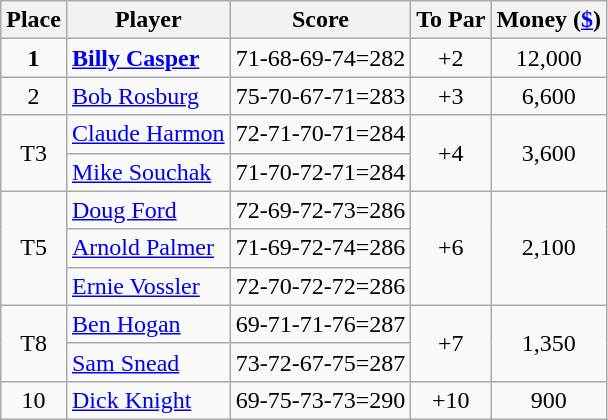<table class=wikitable>
<tr>
<th>Place</th>
<th>Player</th>
<th>Score</th>
<th>To Par</th>
<th>Money (<a href='#'>$</a>)</th>
</tr>
<tr>
<td align=center><strong>1</strong></td>
<td> <strong><a href='#'>Billy Casper</a></strong></td>
<td>71-68-69-74=282</td>
<td align=center>+2</td>
<td align=center>12,000</td>
</tr>
<tr>
<td align=center>2</td>
<td> <a href='#'>Bob Rosburg</a></td>
<td>75-70-67-71=283</td>
<td align=center>+3</td>
<td align=center>6,600</td>
</tr>
<tr>
<td rowspan=2 align=center>T3</td>
<td> <a href='#'>Claude Harmon</a></td>
<td>72-71-70-71=284</td>
<td rowspan=2 align=center>+4</td>
<td rowspan=2 align=center>3,600</td>
</tr>
<tr>
<td> <a href='#'>Mike Souchak</a></td>
<td>71-70-72-71=284</td>
</tr>
<tr>
<td rowspan=3 align=center>T5</td>
<td> <a href='#'>Doug Ford</a></td>
<td>72-69-72-73=286</td>
<td rowspan=3 align=center>+6</td>
<td rowspan=3 align=center>2,100</td>
</tr>
<tr>
<td> <a href='#'>Arnold Palmer</a></td>
<td>71-69-72-74=286</td>
</tr>
<tr>
<td> <a href='#'>Ernie Vossler</a></td>
<td>72-70-72-72=286</td>
</tr>
<tr>
<td rowspan=2 align=center>T8</td>
<td> <a href='#'>Ben Hogan</a></td>
<td>69-71-71-76=287</td>
<td rowspan=2 align=center>+7</td>
<td rowspan=2 align=center>1,350</td>
</tr>
<tr>
<td> <a href='#'>Sam Snead</a></td>
<td>73-72-67-75=287</td>
</tr>
<tr>
<td align=center>10</td>
<td> <a href='#'>Dick Knight</a></td>
<td>69-75-73-73=290</td>
<td align=center>+10</td>
<td align=center>900</td>
</tr>
</table>
